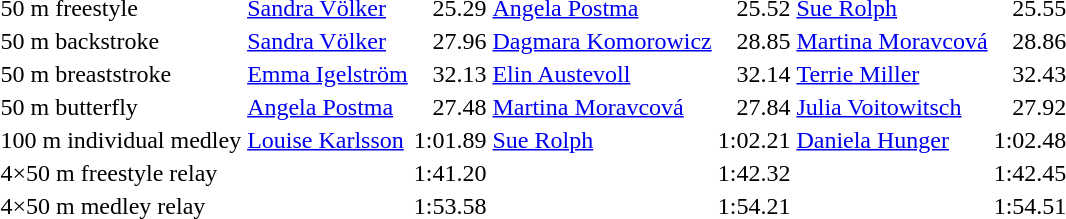<table>
<tr>
<td>50 m freestyle</td>
<td><a href='#'>Sandra Völker</a><br></td>
<td align="right">25.29</td>
<td><a href='#'>Angela Postma</a><br></td>
<td align="right">25.52</td>
<td><a href='#'>Sue Rolph</a><br></td>
<td align="right">25.55</td>
</tr>
<tr>
<td>50 m backstroke</td>
<td><a href='#'>Sandra Völker</a><br></td>
<td align="right">27.96</td>
<td><a href='#'>Dagmara Komorowicz</a><br></td>
<td align="right">28.85</td>
<td><a href='#'>Martina Moravcová</a><br></td>
<td align="right">28.86</td>
</tr>
<tr>
<td>50 m breaststroke</td>
<td><a href='#'>Emma Igelström</a><br></td>
<td align="right">32.13</td>
<td><a href='#'>Elin Austevoll</a><br></td>
<td align="right">32.14</td>
<td><a href='#'>Terrie Miller</a><br></td>
<td align="right">32.43</td>
</tr>
<tr>
<td>50 m butterfly</td>
<td><a href='#'>Angela Postma</a><br></td>
<td align="right">27.48</td>
<td><a href='#'>Martina Moravcová</a><br></td>
<td align="right">27.84</td>
<td><a href='#'>Julia Voitowitsch</a><br></td>
<td align="right">27.92</td>
</tr>
<tr>
<td>100 m individual medley</td>
<td><a href='#'>Louise Karlsson</a><br></td>
<td align="right">1:01.89</td>
<td><a href='#'>Sue Rolph</a><br></td>
<td align="right">1:02.21</td>
<td><a href='#'>Daniela Hunger</a><br></td>
<td align="right">1:02.48</td>
</tr>
<tr>
<td>4×50 m freestyle relay</td>
<td></td>
<td align="right">1:41.20</td>
<td></td>
<td align="right">1:42.32</td>
<td></td>
<td align="right">1:42.45</td>
</tr>
<tr>
<td>4×50 m medley relay</td>
<td></td>
<td align="right">1:53.58</td>
<td></td>
<td align="right">1:54.21</td>
<td></td>
<td align="right">1:54.51</td>
</tr>
</table>
